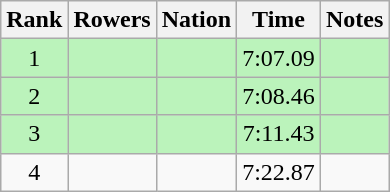<table class="wikitable sortable" style=text-align:center>
<tr>
<th>Rank</th>
<th>Rowers</th>
<th>Nation</th>
<th>Time</th>
<th>Notes</th>
</tr>
<tr bgcolor=bbf3bb>
<td>1</td>
<td align=left></td>
<td align=left></td>
<td>7:07.09</td>
<td></td>
</tr>
<tr bgcolor=bbf3bb>
<td>2</td>
<td align=left></td>
<td align=left></td>
<td>7:08.46</td>
<td></td>
</tr>
<tr bgcolor=bbf3bb>
<td>3</td>
<td align=left></td>
<td align=left></td>
<td>7:11.43</td>
<td></td>
</tr>
<tr>
<td>4</td>
<td align=left></td>
<td align=left></td>
<td>7:22.87</td>
<td></td>
</tr>
</table>
